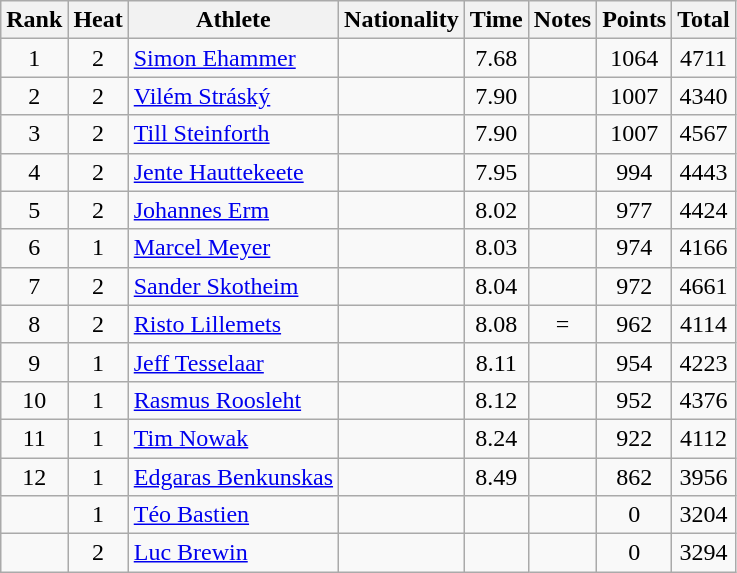<table class="wikitable sortable" style="text-align:center">
<tr>
<th>Rank</th>
<th>Heat</th>
<th>Athlete</th>
<th>Nationality</th>
<th>Time</th>
<th>Notes</th>
<th>Points</th>
<th>Total</th>
</tr>
<tr>
<td>1</td>
<td>2</td>
<td align="left"><a href='#'>Simon Ehammer</a></td>
<td align="left"></td>
<td>7.68</td>
<td></td>
<td>1064</td>
<td>4711</td>
</tr>
<tr>
<td>2</td>
<td>2</td>
<td align="left"><a href='#'>Vilém Stráský</a></td>
<td align="left"></td>
<td>7.90</td>
<td></td>
<td>1007</td>
<td>4340</td>
</tr>
<tr>
<td>3</td>
<td>2</td>
<td align="left"><a href='#'>Till Steinforth</a></td>
<td align="left"></td>
<td>7.90</td>
<td></td>
<td>1007</td>
<td>4567</td>
</tr>
<tr>
<td>4</td>
<td>2</td>
<td align="left"><a href='#'>Jente Hauttekeete</a></td>
<td align="left"></td>
<td>7.95</td>
<td></td>
<td>994</td>
<td>4443</td>
</tr>
<tr>
<td>5</td>
<td>2</td>
<td align="left"><a href='#'>Johannes Erm</a></td>
<td align="left"></td>
<td>8.02</td>
<td></td>
<td>977</td>
<td>4424</td>
</tr>
<tr>
<td>6</td>
<td>1</td>
<td align="left"><a href='#'>Marcel Meyer</a></td>
<td align="left"></td>
<td>8.03</td>
<td></td>
<td>974</td>
<td>4166</td>
</tr>
<tr>
<td>7</td>
<td>2</td>
<td align="left"><a href='#'>Sander Skotheim</a></td>
<td align="left"></td>
<td>8.04</td>
<td></td>
<td>972</td>
<td>4661</td>
</tr>
<tr>
<td>8</td>
<td>2</td>
<td align="left"><a href='#'>Risto Lillemets</a></td>
<td align="left"></td>
<td>8.08</td>
<td>=</td>
<td>962</td>
<td>4114</td>
</tr>
<tr>
<td>9</td>
<td>1</td>
<td align="left"><a href='#'>Jeff Tesselaar</a></td>
<td align="left"></td>
<td>8.11</td>
<td></td>
<td>954</td>
<td>4223</td>
</tr>
<tr>
<td>10</td>
<td>1</td>
<td align="left"><a href='#'>Rasmus Roosleht</a></td>
<td align="left"></td>
<td>8.12</td>
<td></td>
<td>952</td>
<td>4376</td>
</tr>
<tr>
<td>11</td>
<td>1</td>
<td align="left"><a href='#'>Tim Nowak</a></td>
<td align="left"></td>
<td>8.24</td>
<td></td>
<td>922</td>
<td>4112</td>
</tr>
<tr>
<td>12</td>
<td>1</td>
<td align="left"><a href='#'>Edgaras Benkunskas</a></td>
<td align="left"></td>
<td>8.49</td>
<td></td>
<td>862</td>
<td>3956</td>
</tr>
<tr>
<td></td>
<td>1</td>
<td align="left"><a href='#'>Téo Bastien</a></td>
<td align="left"></td>
<td></td>
<td></td>
<td>0</td>
<td>3204</td>
</tr>
<tr>
<td></td>
<td>2</td>
<td align="left"><a href='#'>Luc Brewin</a></td>
<td align="left"></td>
<td></td>
<td></td>
<td>0</td>
<td>3294</td>
</tr>
</table>
